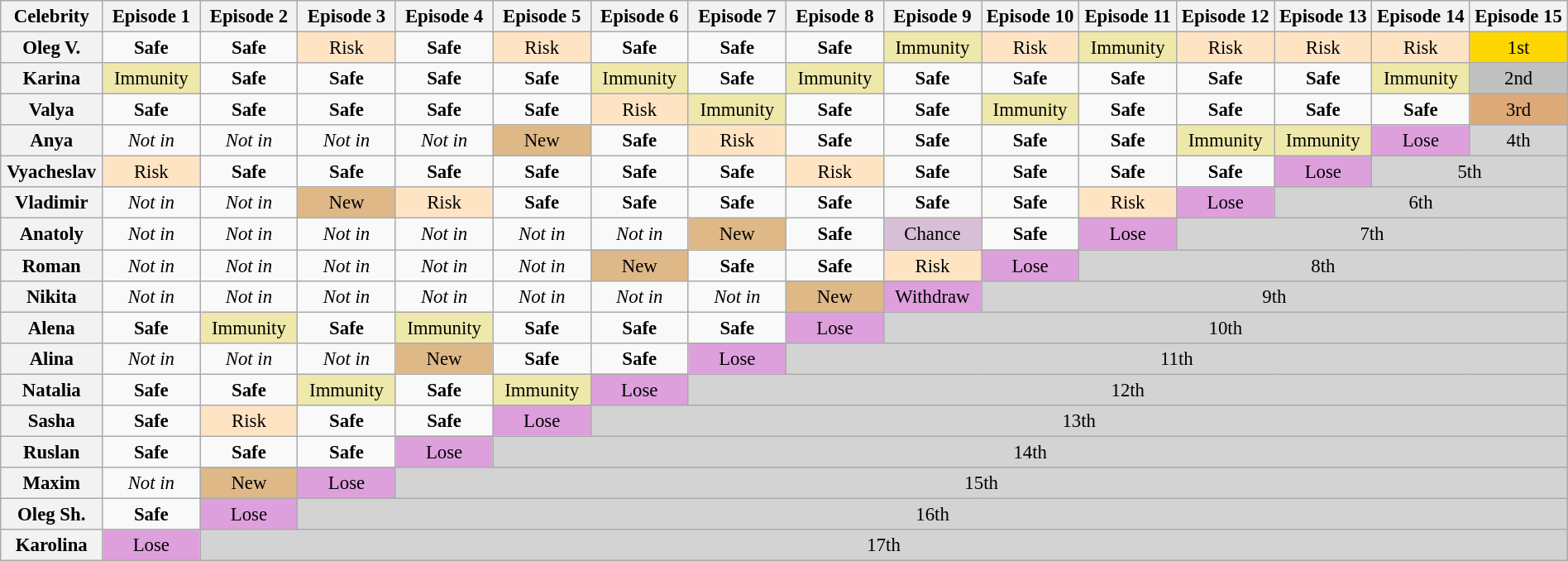<table class="wikitable" style="text-align:center; font-size:95%; width:100%;">
<tr>
<th style="width:6%">Celebrity</th>
<th style="width:6%">Episode 1</th>
<th style="width:6%">Episode 2</th>
<th style="width:6%">Episode 3</th>
<th style="width:6%">Episode 4</th>
<th style="width:6%">Episode 5</th>
<th style="width:6%">Episode 6</th>
<th style="width:6%">Episode 7</th>
<th style="width:6%">Episode 8</th>
<th style="width:6%">Episode 9</th>
<th style="width:6%">Episode 10</th>
<th style="width:6%">Episode 11</th>
<th style="width:6%">Episode 12</th>
<th style="width:6%">Episode 13</th>
<th style="width:6%">Episode 14</th>
<th style="width:6%">Episode 15</th>
</tr>
<tr>
<th>Oleg V.</th>
<td><strong>Safe</strong></td>
<td><strong>Safe</strong></td>
<td style="background:#FFE4C4">Risk</td>
<td><strong>Safe</strong></td>
<td style="background:#FFE4C4">Risk</td>
<td><strong>Safe</strong></td>
<td><strong>Safe</strong></td>
<td><strong>Safe</strong></td>
<td style="background:#EEE8AA">Immunity</td>
<td style="background:#FFE4C4">Risk</td>
<td style="background:#EEE8AA">Immunity</td>
<td style="background:#FFE4C4">Risk</td>
<td style="background:#FFE4C4">Risk</td>
<td style="background:#FFE4C4">Risk</td>
<td style="background:gold">1st</td>
</tr>
<tr>
<th>Karina</th>
<td style="background:#EEE8AA">Immunity</td>
<td><strong>Safe</strong></td>
<td><strong>Safe</strong></td>
<td><strong>Safe</strong></td>
<td><strong>Safe</strong></td>
<td style="background:#EEE8AA">Immunity</td>
<td><strong>Safe</strong></td>
<td style="background:#EEE8AA">Immunity</td>
<td><strong>Safe</strong></td>
<td><strong>Safe</strong></td>
<td><strong>Safe</strong></td>
<td><strong>Safe</strong></td>
<td><strong>Safe</strong></td>
<td style="background:#EEE8AA">Immunity</td>
<td style="background:silver">2nd</td>
</tr>
<tr>
<th>Valya</th>
<td><strong>Safe</strong></td>
<td><strong>Safe</strong></td>
<td><strong>Safe</strong></td>
<td><strong>Safe</strong></td>
<td><strong>Safe</strong></td>
<td style="background:#FFE4C4">Risk</td>
<td style="background:#EEE8AA">Immunity</td>
<td><strong>Safe</strong></td>
<td><strong>Safe</strong></td>
<td style="background:#EEE8AA">Immunity</td>
<td><strong>Safe</strong></td>
<td><strong>Safe</strong></td>
<td><strong>Safe</strong></td>
<td><strong>Safe</strong></td>
<td style="background:#da7">3rd</td>
</tr>
<tr>
<th>Anya</th>
<td><em>Not in</em></td>
<td><em>Not in</em></td>
<td><em>Not in</em></td>
<td><em>Not in</em></td>
<td style="background:#DEB887">New</td>
<td><strong>Safe</strong></td>
<td style="background:#FFE4C4">Risk</td>
<td><strong>Safe</strong></td>
<td><strong>Safe</strong></td>
<td><strong>Safe</strong></td>
<td><strong>Safe</strong></td>
<td style="background:#EEE8AA">Immunity</td>
<td style="background:#EEE8AA">Immunity</td>
<td style="background:#DDA0DD">Lose</td>
<td style="background:lightgrey" colspan=1>4th</td>
</tr>
<tr>
<th>Vyacheslav</th>
<td style="background:#FFE4C4">Risk</td>
<td><strong>Safe</strong></td>
<td><strong>Safe</strong></td>
<td><strong>Safe</strong></td>
<td><strong>Safe</strong></td>
<td><strong>Safe</strong></td>
<td><strong>Safe</strong></td>
<td style="background:#FFE4C4">Risk</td>
<td><strong>Safe</strong></td>
<td><strong>Safe</strong></td>
<td><strong>Safe</strong></td>
<td><strong>Safe</strong></td>
<td style="background:#DDA0DD">Lose</td>
<td style="background:lightgrey" colspan=2>5th</td>
</tr>
<tr>
<th>Vladimir</th>
<td><em>Not in</em></td>
<td><em>Not in</em></td>
<td style="background:#DEB887">New</td>
<td style="background:#FFE4C4">Risk</td>
<td><strong>Safe</strong></td>
<td><strong>Safe</strong></td>
<td><strong>Safe</strong></td>
<td><strong>Safe</strong></td>
<td><strong>Safe</strong></td>
<td><strong>Safe</strong></td>
<td style="background:#FFE4C4">Risk</td>
<td style="background:#DDA0DD">Lose</td>
<td style="background:lightgrey" colspan=3>6th</td>
</tr>
<tr>
<th>Anatoly</th>
<td><em>Not in</em></td>
<td><em>Not in</em></td>
<td><em>Not in</em></td>
<td><em>Not in</em></td>
<td><em>Not in</em></td>
<td><em>Not in</em></td>
<td style="background:#DEB887">New</td>
<td><strong>Safe</strong></td>
<td style="background:#D8BFD8">Chance</td>
<td><strong>Safe</strong></td>
<td style="background:#DDA0DD">Lose</td>
<td style="background:lightgrey" colspan=4>7th</td>
</tr>
<tr>
<th>Roman</th>
<td><em>Not in</em></td>
<td><em>Not in</em></td>
<td><em>Not in</em></td>
<td><em>Not in</em></td>
<td><em>Not in</em></td>
<td style="background:#DEB887">New</td>
<td><strong>Safe</strong></td>
<td><strong>Safe</strong></td>
<td style="background:#FFE4C4">Risk</td>
<td style="background:#DDA0DD">Lose</td>
<td style="background:lightgrey" colspan=5>8th</td>
</tr>
<tr>
<th>Nikita</th>
<td><em>Not in</em></td>
<td><em>Not in</em></td>
<td><em>Not in</em></td>
<td><em>Not in</em></td>
<td><em>Not in</em></td>
<td><em>Not in</em></td>
<td><em>Not in</em></td>
<td style="background:#DEB887">New</td>
<td style="background:#DDA0DD">Withdraw</td>
<td style="background:lightgrey" colspan=6>9th</td>
</tr>
<tr>
<th>Alena</th>
<td><strong>Safe</strong></td>
<td style="background:#EEE8AA">Immunity</td>
<td><strong>Safe</strong></td>
<td style="background:#EEE8AA">Immunity</td>
<td><strong>Safe</strong></td>
<td><strong>Safe</strong></td>
<td><strong>Safe</strong></td>
<td style="background:#DDA0DD">Lose</td>
<td style="background:lightgrey" colspan=7>10th</td>
</tr>
<tr>
<th>Alina</th>
<td><em>Not in</em></td>
<td><em>Not in</em></td>
<td><em>Not in</em></td>
<td style="background:#DEB887">New</td>
<td><strong>Safe</strong></td>
<td><strong>Safe</strong></td>
<td style="background:#DDA0DD">Lose</td>
<td style="background:lightgrey" colspan=8>11th</td>
</tr>
<tr>
<th>Natalia</th>
<td><strong>Safe</strong></td>
<td><strong>Safe</strong></td>
<td style="background:#EEE8AA">Immunity</td>
<td><strong>Safe</strong></td>
<td style="background:#EEE8AA">Immunity</td>
<td style="background:#DDA0DD">Lose</td>
<td style="background:lightgrey" colspan=9>12th</td>
</tr>
<tr>
<th>Sasha</th>
<td><strong>Safe</strong></td>
<td style="background:#FFE4C4">Risk</td>
<td><strong>Safe</strong></td>
<td><strong>Safe</strong></td>
<td style="background:#DDA0DD">Lose</td>
<td style="background:lightgrey" colspan=10>13th</td>
</tr>
<tr>
<th>Ruslan</th>
<td><strong>Safe</strong></td>
<td><strong>Safe</strong></td>
<td><strong>Safe</strong></td>
<td style="background:#DDA0DD">Lose</td>
<td style="background:lightgrey" colspan=11>14th</td>
</tr>
<tr>
<th>Maxim</th>
<td><em>Not in</em></td>
<td style="background:#DEB887">New</td>
<td style="background:#DDA0DD">Lose</td>
<td style="background:lightgrey" colspan=12>15th</td>
</tr>
<tr>
<th>Oleg Sh.</th>
<td><strong>Safe</strong></td>
<td style="background:#DDA0DD">Lose</td>
<td style="background:lightgrey" colspan=13>16th</td>
</tr>
<tr>
<th>Karolina</th>
<td style="background:#DDA0DD">Lose</td>
<td style="background:lightgrey" colspan=14>17th</td>
</tr>
</table>
